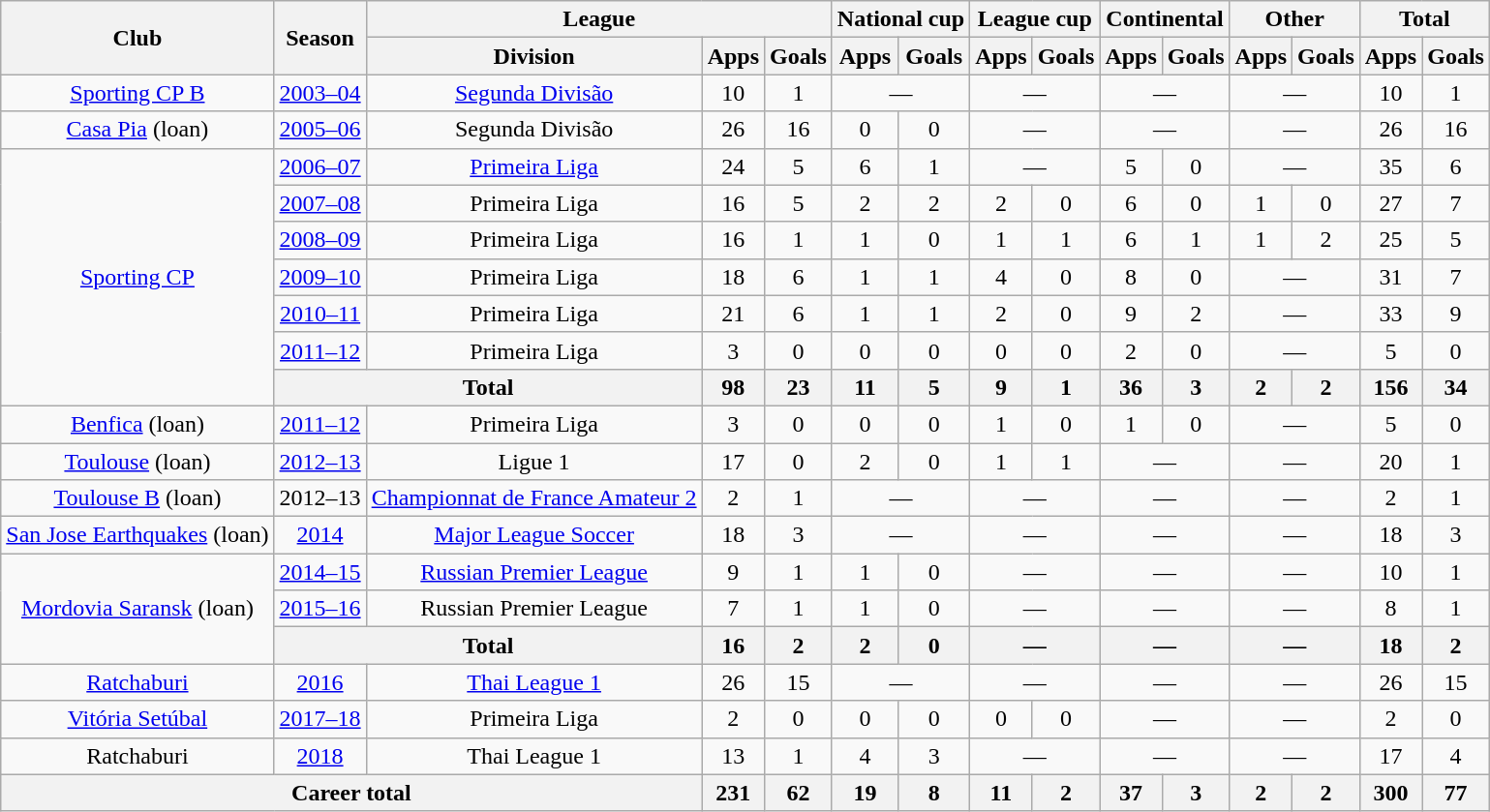<table class="wikitable" style="text-align: center">
<tr>
<th rowspan="2">Club</th>
<th rowspan="2">Season</th>
<th colspan="3">League</th>
<th colspan="2">National cup</th>
<th colspan="2">League cup</th>
<th colspan="2">Continental</th>
<th colspan="2">Other</th>
<th colspan="2">Total</th>
</tr>
<tr>
<th>Division</th>
<th>Apps</th>
<th>Goals</th>
<th>Apps</th>
<th>Goals</th>
<th>Apps</th>
<th>Goals</th>
<th>Apps</th>
<th>Goals</th>
<th>Apps</th>
<th>Goals</th>
<th>Apps</th>
<th>Goals</th>
</tr>
<tr>
<td><a href='#'>Sporting CP B</a></td>
<td><a href='#'>2003–04</a></td>
<td><a href='#'>Segunda Divisão</a></td>
<td>10</td>
<td>1</td>
<td colspan="2">—</td>
<td colspan="2">—</td>
<td colspan="2">—</td>
<td colspan="2">—</td>
<td>10</td>
<td>1</td>
</tr>
<tr>
<td><a href='#'>Casa Pia</a> (loan)</td>
<td><a href='#'>2005–06</a></td>
<td>Segunda Divisão</td>
<td>26</td>
<td>16</td>
<td>0</td>
<td>0</td>
<td colspan="2">—</td>
<td colspan="2">—</td>
<td colspan="2">—</td>
<td>26</td>
<td>16</td>
</tr>
<tr>
<td rowspan="7"><a href='#'>Sporting CP</a></td>
<td><a href='#'>2006–07</a></td>
<td><a href='#'>Primeira Liga</a></td>
<td>24</td>
<td>5</td>
<td>6</td>
<td>1</td>
<td colspan="2">—</td>
<td>5</td>
<td>0</td>
<td colspan="2">—</td>
<td>35</td>
<td>6</td>
</tr>
<tr>
<td><a href='#'>2007–08</a></td>
<td>Primeira Liga</td>
<td>16</td>
<td>5</td>
<td>2</td>
<td>2</td>
<td>2</td>
<td>0</td>
<td>6</td>
<td>0</td>
<td>1</td>
<td>0</td>
<td>27</td>
<td>7</td>
</tr>
<tr>
<td><a href='#'>2008–09</a></td>
<td>Primeira Liga</td>
<td>16</td>
<td>1</td>
<td>1</td>
<td>0</td>
<td>1</td>
<td>1</td>
<td>6</td>
<td>1</td>
<td>1</td>
<td>2</td>
<td>25</td>
<td>5</td>
</tr>
<tr>
<td><a href='#'>2009–10</a></td>
<td>Primeira Liga</td>
<td>18</td>
<td>6</td>
<td>1</td>
<td>1</td>
<td>4</td>
<td>0</td>
<td>8</td>
<td>0</td>
<td colspan="2">—</td>
<td>31</td>
<td>7</td>
</tr>
<tr>
<td><a href='#'>2010–11</a></td>
<td>Primeira Liga</td>
<td>21</td>
<td>6</td>
<td>1</td>
<td>1</td>
<td>2</td>
<td>0</td>
<td>9</td>
<td>2</td>
<td colspan="2">—</td>
<td>33</td>
<td>9</td>
</tr>
<tr>
<td><a href='#'>2011–12</a></td>
<td>Primeira Liga</td>
<td>3</td>
<td>0</td>
<td>0</td>
<td>0</td>
<td>0</td>
<td>0</td>
<td>2</td>
<td>0</td>
<td colspan="2">—</td>
<td>5</td>
<td>0</td>
</tr>
<tr>
<th colspan="2">Total</th>
<th>98</th>
<th>23</th>
<th>11</th>
<th>5</th>
<th>9</th>
<th>1</th>
<th>36</th>
<th>3</th>
<th>2</th>
<th>2</th>
<th>156</th>
<th>34</th>
</tr>
<tr>
<td><a href='#'>Benfica</a> (loan)</td>
<td><a href='#'>2011–12</a></td>
<td>Primeira Liga</td>
<td>3</td>
<td>0</td>
<td>0</td>
<td>0</td>
<td>1</td>
<td>0</td>
<td>1</td>
<td>0</td>
<td colspan="2">—</td>
<td>5</td>
<td>0</td>
</tr>
<tr>
<td><a href='#'>Toulouse</a> (loan)</td>
<td><a href='#'>2012–13</a></td>
<td>Ligue 1</td>
<td>17</td>
<td>0</td>
<td>2</td>
<td>0</td>
<td>1</td>
<td>1</td>
<td colspan="2">—</td>
<td colspan="2">—</td>
<td>20</td>
<td>1</td>
</tr>
<tr>
<td><a href='#'>Toulouse B</a> (loan)</td>
<td>2012–13</td>
<td><a href='#'>Championnat de France Amateur 2</a></td>
<td>2</td>
<td>1</td>
<td colspan="2">—</td>
<td colspan="2">—</td>
<td colspan="2">—</td>
<td colspan="2">—</td>
<td>2</td>
<td>1</td>
</tr>
<tr>
<td><a href='#'>San Jose Earthquakes</a> (loan)</td>
<td><a href='#'>2014</a></td>
<td><a href='#'>Major League Soccer</a></td>
<td>18</td>
<td>3</td>
<td colspan="2">—</td>
<td colspan="2">—</td>
<td colspan="2">—</td>
<td colspan="2">—</td>
<td>18</td>
<td>3</td>
</tr>
<tr>
<td rowspan="3"><a href='#'>Mordovia Saransk</a> (loan)</td>
<td><a href='#'>2014–15</a></td>
<td><a href='#'>Russian Premier League</a></td>
<td>9</td>
<td>1</td>
<td>1</td>
<td>0</td>
<td colspan="2">—</td>
<td colspan="2">—</td>
<td colspan="2">—</td>
<td>10</td>
<td>1</td>
</tr>
<tr>
<td><a href='#'>2015–16</a></td>
<td>Russian Premier League</td>
<td>7</td>
<td>1</td>
<td>1</td>
<td>0</td>
<td colspan="2">—</td>
<td colspan="2">—</td>
<td colspan="2">—</td>
<td>8</td>
<td>1</td>
</tr>
<tr>
<th colspan="2">Total</th>
<th>16</th>
<th>2</th>
<th>2</th>
<th>0</th>
<th colspan="2">—</th>
<th colspan="2">—</th>
<th colspan="2">—</th>
<th>18</th>
<th>2</th>
</tr>
<tr>
<td><a href='#'>Ratchaburi</a></td>
<td><a href='#'>2016</a></td>
<td><a href='#'>Thai League 1</a></td>
<td>26</td>
<td>15</td>
<td colspan="2">—</td>
<td colspan="2">—</td>
<td colspan="2">—</td>
<td colspan="2">—</td>
<td>26</td>
<td>15</td>
</tr>
<tr>
<td><a href='#'>Vitória Setúbal</a></td>
<td><a href='#'>2017–18</a></td>
<td>Primeira Liga</td>
<td>2</td>
<td>0</td>
<td>0</td>
<td>0</td>
<td>0</td>
<td>0</td>
<td colspan="2">—</td>
<td colspan="2">—</td>
<td>2</td>
<td>0</td>
</tr>
<tr>
<td>Ratchaburi</td>
<td><a href='#'>2018</a></td>
<td>Thai League 1</td>
<td>13</td>
<td>1</td>
<td>4</td>
<td>3</td>
<td colspan="2">—</td>
<td colspan="2">—</td>
<td colspan="2">—</td>
<td>17</td>
<td>4</td>
</tr>
<tr>
<th colspan="3">Career total</th>
<th>231</th>
<th>62</th>
<th>19</th>
<th>8</th>
<th>11</th>
<th>2</th>
<th>37</th>
<th>3</th>
<th>2</th>
<th>2</th>
<th>300</th>
<th>77</th>
</tr>
</table>
